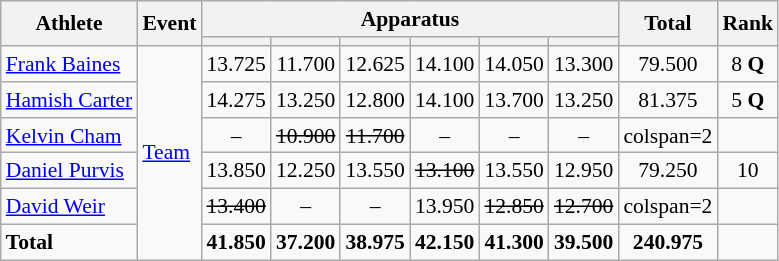<table class="wikitable" style="font-size:90%">
<tr>
<th rowspan=2>Athlete</th>
<th rowspan=2>Event</th>
<th colspan=6>Apparatus</th>
<th rowspan=2>Total</th>
<th rowspan=2>Rank</th>
</tr>
<tr style="font-size:95%">
<th></th>
<th></th>
<th></th>
<th></th>
<th></th>
<th></th>
</tr>
<tr align=center>
<td align=left><a href='#'>Frank Baines</a></td>
<td style="text-align:left;" rowspan="6"><a href='#'>Team</a></td>
<td align="center">13.725</td>
<td align="center">11.700</td>
<td align="center">12.625</td>
<td align="center">14.100</td>
<td align="center">14.050</td>
<td align="center">13.300</td>
<td>79.500</td>
<td>8 <strong>Q</strong></td>
</tr>
<tr align=center>
<td align=left><a href='#'>Hamish Carter</a></td>
<td align="center">14.275</td>
<td align="center">13.250</td>
<td align="center">12.800</td>
<td align="center">14.100</td>
<td align="center">13.700</td>
<td align="center">13.250</td>
<td>81.375</td>
<td>5 <strong>Q</strong></td>
</tr>
<tr align=center>
<td align=left><a href='#'>Kelvin Cham</a></td>
<td align="center">–</td>
<td align="center"><s>10.900</s></td>
<td align="center"><s>11.700</s></td>
<td align="center">–</td>
<td align="center">–</td>
<td align="center">–</td>
<td>colspan=2 </td>
</tr>
<tr align=center>
<td align=left><a href='#'>Daniel Purvis</a></td>
<td align="center">13.850</td>
<td align="center">12.250</td>
<td align="center">13.550</td>
<td align="center"><s>13.100</s></td>
<td align="center">13.550</td>
<td align="center">12.950</td>
<td>79.250</td>
<td>10</td>
</tr>
<tr align=center>
<td align=left><a href='#'>David Weir</a></td>
<td align="center"><s>13.400</s></td>
<td align="center">–</td>
<td align="center">–</td>
<td align="center">13.950</td>
<td align="center"><s>12.850</s></td>
<td align="center"><s>12.700</s></td>
<td>colspan=2 </td>
</tr>
<tr align=center>
<td align=left><strong>Total</strong></td>
<td><strong>41.850</strong></td>
<td><strong>37.200</strong></td>
<td><strong>38.975</strong></td>
<td><strong>42.150</strong></td>
<td><strong>41.300</strong></td>
<td><strong>39.500</strong></td>
<td><strong>240.975</strong></td>
<td></td>
</tr>
</table>
